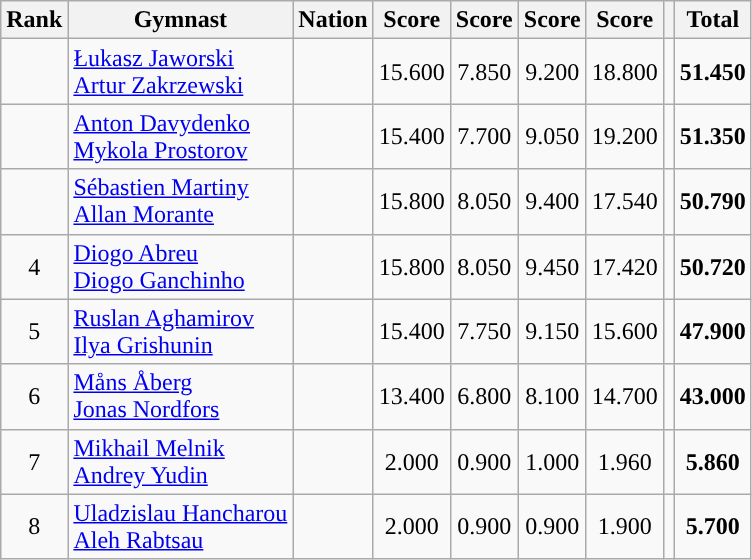<table class="wikitable sortable" style="text-align:center">
<tr>
<th>Rank</th>
<th>Gymnast</th>
<th>Nation</th>
<th> Score</th>
<th> Score</th>
<th> Score</th>
<th> Score</th>
<th></th>
<th>Total</th>
</tr>
<tr>
<td></td>
<td align=left><a href='#'>Łukasz Jaworski</a><br><a href='#'>Artur Zakrzewski</a></td>
<td align=left></td>
<td>15.600</td>
<td>7.850</td>
<td>9.200</td>
<td>18.800</td>
<td></td>
<td><strong>51.450</strong></td>
</tr>
<tr>
<td></td>
<td align=left><a href='#'>Anton Davydenko</a><br><a href='#'>Mykola Prostorov</a></td>
<td align=left></td>
<td>15.400</td>
<td>7.700</td>
<td>9.050</td>
<td>19.200</td>
<td></td>
<td><strong>51.350</strong></td>
</tr>
<tr>
<td></td>
<td align=left><a href='#'>Sébastien Martiny</a><br><a href='#'>Allan Morante</a></td>
<td align=left></td>
<td>15.800</td>
<td>8.050</td>
<td>9.400</td>
<td>17.540</td>
<td></td>
<td><strong>50.790</strong></td>
</tr>
<tr>
<td>4</td>
<td align=left><a href='#'>Diogo Abreu</a><br><a href='#'>Diogo Ganchinho</a></td>
<td align=left></td>
<td>15.800</td>
<td>8.050</td>
<td>9.450</td>
<td>17.420</td>
<td></td>
<td><strong>50.720</strong></td>
</tr>
<tr>
<td>5</td>
<td align=left><a href='#'>Ruslan Aghamirov</a><br><a href='#'>Ilya Grishunin</a></td>
<td align=left></td>
<td>15.400</td>
<td>7.750</td>
<td>9.150</td>
<td>15.600</td>
<td></td>
<td><strong>47.900</strong></td>
</tr>
<tr>
<td>6</td>
<td align=left><a href='#'>Måns Åberg</a><br><a href='#'>Jonas Nordfors</a></td>
<td align=left></td>
<td>13.400</td>
<td>6.800</td>
<td>8.100</td>
<td>14.700</td>
<td></td>
<td><strong>43.000</strong></td>
</tr>
<tr>
<td>7</td>
<td align=left><a href='#'>Mikhail Melnik</a><br><a href='#'>Andrey Yudin</a></td>
<td align=left></td>
<td>2.000</td>
<td>0.900</td>
<td>1.000</td>
<td>1.960</td>
<td></td>
<td><strong>5.860</strong></td>
</tr>
<tr>
<td>8</td>
<td align=left><a href='#'>Uladzislau Hancharou</a><br><a href='#'>Aleh Rabtsau</a></td>
<td align=left></td>
<td>2.000</td>
<td>0.900</td>
<td>0.900</td>
<td>1.900</td>
<td></td>
<td><strong>5.700</strong></td>
</tr>
</table>
